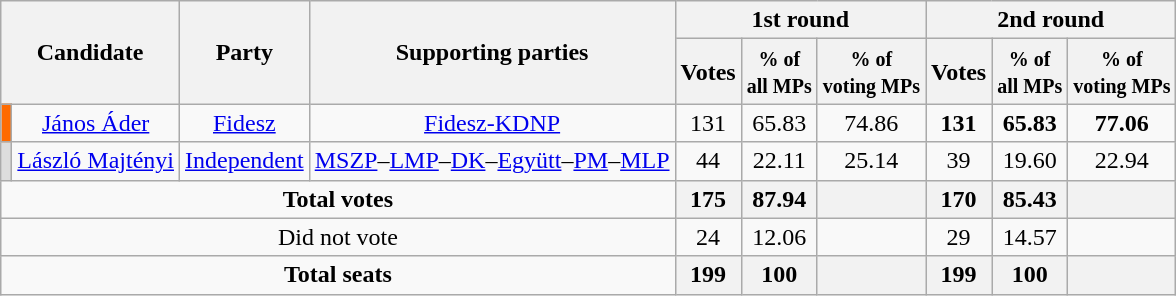<table class="wikitable" style="text-align:center">
<tr>
<th colspan="2" rowspan="2">Candidate</th>
<th rowspan="2">Party</th>
<th rowspan="2">Supporting parties</th>
<th colspan="3">1st round</th>
<th colspan="3">2nd round</th>
</tr>
<tr>
<th>Votes</th>
<th><small>% of <br> all MPs</small></th>
<th><small>% of <br> voting MPs</small></th>
<th>Votes</th>
<th><small>% of <br> all MPs</small></th>
<th><small>% of <br> voting MPs</small></th>
</tr>
<tr>
<td style="background:#FF6A00;"></td>
<td><a href='#'>János Áder</a></td>
<td><a href='#'>Fidesz</a></td>
<td><a href='#'>Fidesz-KDNP</a></td>
<td>131</td>
<td>65.83</td>
<td>74.86</td>
<td><strong>131</strong></td>
<td><strong>65.83</strong></td>
<td><strong>77.06</strong></td>
</tr>
<tr>
<td style="background:#DDDDDD;"></td>
<td><a href='#'>László Majtényi</a></td>
<td><a href='#'>Independent</a></td>
<td><a href='#'>MSZP</a>–<a href='#'>LMP</a>–<a href='#'>DK</a>–<a href='#'>Együtt</a>–<a href='#'>PM</a>–<a href='#'>MLP</a></td>
<td>44</td>
<td>22.11</td>
<td>25.14</td>
<td>39</td>
<td>19.60</td>
<td>22.94</td>
</tr>
<tr>
<td colspan="4" style="text-align:center;"><strong>Total votes</strong></td>
<th>175</th>
<th>87.94</th>
<th></th>
<th>170</th>
<th>85.43</th>
<th></th>
</tr>
<tr>
<td colspan="4" style="text-align:center;">Did not vote</td>
<td>24</td>
<td>12.06</td>
<td></td>
<td>29</td>
<td>14.57</td>
<td></td>
</tr>
<tr>
<td colspan="4" style="text-align:center;"><strong>Total seats</strong></td>
<th>199</th>
<th>100</th>
<th></th>
<th>199</th>
<th>100</th>
<th></th>
</tr>
</table>
